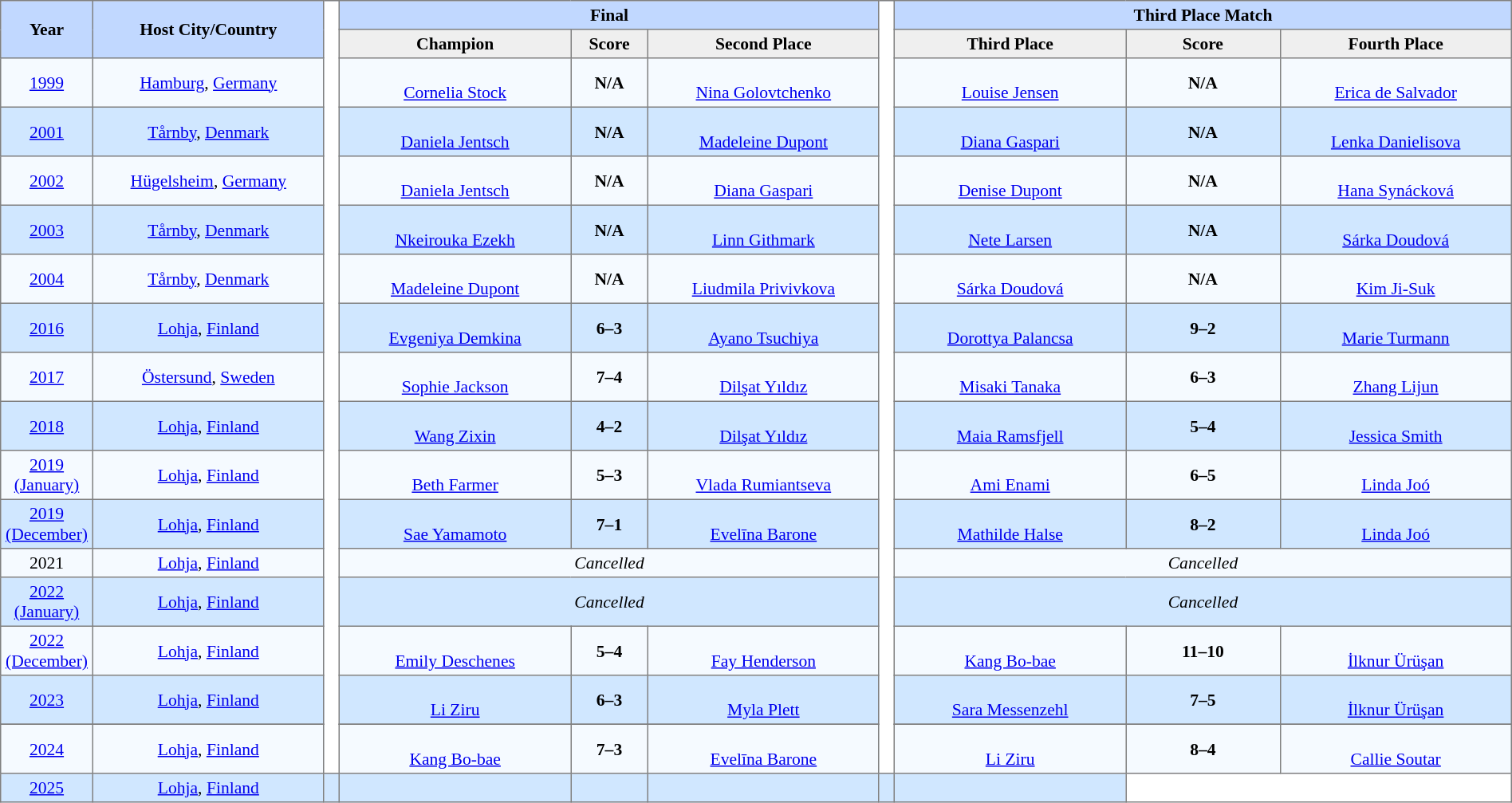<table border=1 style="border-collapse:collapse; font-size:90%;" cellpadding=3 cellspacing=0 width=100%>
<tr bgcolor=#C1D8FF>
<th rowspan=2 width=5%>Year</th>
<th rowspan=2 width=15%>Host City/Country</th>
<th width=1% rowspan=18 bgcolor=ffffff></th>
<th colspan=3>Final</th>
<th width=1% rowspan=18 bgcolor=ffffff></th>
<th colspan=3>Third Place Match</th>
</tr>
<tr bgcolor=#EFEFEF>
<th width=15%>Champion</th>
<th width=5%>Score</th>
<th width=15%>Second Place</th>
<th width=15%>Third Place</th>
<th width=10%>Score</th>
<th width=15%>Fourth Place</th>
</tr>
<tr align=center bgcolor=#F5FAFF>
<td><a href='#'>1999</a></td>
<td><a href='#'>Hamburg</a>, <a href='#'>Germany</a></td>
<td><strong></strong><br><a href='#'>Cornelia Stock</a></td>
<td><strong>N/A</strong></td>
<td><br><a href='#'>Nina Golovtchenko</a></td>
<td><br><a href='#'>Louise Jensen</a></td>
<td><strong>N/A</strong></td>
<td><br><a href='#'>Erica de Salvador</a></td>
</tr>
<tr align=center bgcolor=#D0E7FF>
<td><a href='#'>2001</a></td>
<td><a href='#'>Tårnby</a>, <a href='#'>Denmark</a></td>
<td><strong></strong><br><a href='#'>Daniela Jentsch</a></td>
<td><strong>N/A</strong></td>
<td><br><a href='#'>Madeleine Dupont</a></td>
<td><br><a href='#'>Diana Gaspari</a></td>
<td><strong>N/A</strong></td>
<td><br><a href='#'>Lenka Danielisova</a></td>
</tr>
<tr align=center bgcolor=#F5FAFF>
<td><a href='#'>2002</a></td>
<td><a href='#'>Hügelsheim</a>, <a href='#'>Germany</a></td>
<td><strong></strong><br><a href='#'>Daniela Jentsch</a></td>
<td><strong>N/A</strong></td>
<td><br><a href='#'>Diana Gaspari</a></td>
<td><br><a href='#'>Denise Dupont</a></td>
<td><strong>N/A</strong></td>
<td><br><a href='#'>Hana Synácková</a></td>
</tr>
<tr align=center bgcolor=#D0E7FF>
<td><a href='#'>2003</a></td>
<td><a href='#'>Tårnby</a>, <a href='#'>Denmark</a></td>
<td><strong></strong><br><a href='#'>Nkeirouka Ezekh</a></td>
<td><strong>N/A</strong></td>
<td><br><a href='#'>Linn Githmark</a></td>
<td><br><a href='#'>Nete Larsen</a></td>
<td><strong>N/A</strong></td>
<td><br><a href='#'>Sárka Doudová</a></td>
</tr>
<tr align=center bgcolor=#F5FAFF>
<td><a href='#'>2004</a></td>
<td><a href='#'>Tårnby</a>, <a href='#'>Denmark</a></td>
<td><strong></strong><br><a href='#'>Madeleine Dupont</a></td>
<td><strong>N/A</strong></td>
<td><br><a href='#'>Liudmila Privivkova</a></td>
<td><br><a href='#'>Sárka Doudová</a></td>
<td><strong>N/A</strong></td>
<td><br><a href='#'>Kim Ji-Suk</a></td>
</tr>
<tr align=center bgcolor=#D0E7FF>
<td><a href='#'>2016</a></td>
<td><a href='#'>Lohja</a>, <a href='#'>Finland</a></td>
<td><strong></strong><br><a href='#'>Evgeniya Demkina</a></td>
<td><strong>6–3</strong></td>
<td><br><a href='#'>Ayano Tsuchiya</a></td>
<td><br><a href='#'>Dorottya Palancsa</a></td>
<td><strong>9–2</strong></td>
<td><br><a href='#'>Marie Turmann</a></td>
</tr>
<tr align=center bgcolor=#F5FAFF>
<td><a href='#'>2017</a></td>
<td><a href='#'>Östersund</a>, <a href='#'>Sweden</a></td>
<td><strong></strong><br><a href='#'>Sophie Jackson</a></td>
<td><strong>7–4</strong></td>
<td><br><a href='#'>Dilşat Yıldız</a></td>
<td><br><a href='#'>Misaki Tanaka</a></td>
<td><strong>6–3</strong></td>
<td><br><a href='#'>Zhang Lijun</a></td>
</tr>
<tr align=center bgcolor=#D0E7FF>
<td><a href='#'>2018</a></td>
<td><a href='#'>Lohja</a>, <a href='#'>Finland</a></td>
<td><strong></strong><br><a href='#'>Wang Zixin</a></td>
<td><strong>4–2</strong></td>
<td><br><a href='#'>Dilşat Yıldız</a></td>
<td><br><a href='#'>Maia Ramsfjell</a></td>
<td><strong>5–4</strong></td>
<td><br><a href='#'>Jessica Smith</a></td>
</tr>
<tr align=center bgcolor=#F5FAFF>
<td><a href='#'>2019 (January)</a></td>
<td><a href='#'>Lohja</a>, <a href='#'>Finland</a></td>
<td><strong></strong><br><a href='#'>Beth Farmer</a></td>
<td><strong>5–3</strong></td>
<td><br><a href='#'>Vlada Rumiantseva</a></td>
<td><br><a href='#'>Ami Enami</a></td>
<td><strong>6–5</strong></td>
<td><br><a href='#'>Linda Joó</a></td>
</tr>
<tr align=center bgcolor=#D0E7FF>
<td><a href='#'>2019 (December)</a></td>
<td><a href='#'>Lohja</a>, <a href='#'>Finland</a></td>
<td><strong></strong><br><a href='#'>Sae Yamamoto</a></td>
<td><strong>7–1</strong></td>
<td><br><a href='#'>Evelīna Barone</a></td>
<td><br><a href='#'>Mathilde Halse</a></td>
<td><strong>8–2</strong></td>
<td><br><a href='#'>Linda Joó</a></td>
</tr>
<tr align=center bgcolor=#F5FAFF>
<td>2021</td>
<td><a href='#'>Lohja</a>, <a href='#'>Finland</a></td>
<td colspan="3"><em>Cancelled</em></td>
<td colspan="3"><em>Cancelled</em></td>
</tr>
<tr align=center bgcolor=#D0E7FF>
<td><a href='#'>2022 (January)</a></td>
<td><a href='#'>Lohja</a>, <a href='#'>Finland</a></td>
<td colspan="3"><em>Cancelled</em></td>
<td colspan="3"><em>Cancelled</em></td>
</tr>
<tr align=center bgcolor=#F5FAFF>
<td><a href='#'>2022 (December)</a></td>
<td><a href='#'>Lohja</a>, <a href='#'>Finland</a></td>
<td><strong></strong><br><a href='#'>Emily Deschenes</a></td>
<td><strong>5–4</strong></td>
<td><br><a href='#'>Fay Henderson</a></td>
<td><br><a href='#'>Kang Bo-bae</a></td>
<td><strong>11–10</strong></td>
<td><br><a href='#'>İlknur Ürüşan</a></td>
</tr>
<tr align=center bgcolor=#D0E7FF>
<td><a href='#'>2023</a></td>
<td><a href='#'>Lohja</a>, <a href='#'>Finland</a></td>
<td><strong></strong><br><a href='#'>Li Ziru</a></td>
<td><strong>6–3</strong></td>
<td><br><a href='#'>Myla Plett</a></td>
<td><br><a href='#'>Sara Messenzehl</a></td>
<td><strong>7–5</strong></td>
<td><br><a href='#'>İlknur Ürüşan</a></td>
</tr>
<tr>
</tr>
<tr align=center bgcolor=#F5FAFF>
<td><a href='#'>2024</a></td>
<td><a href='#'>Lohja</a>, <a href='#'>Finland</a></td>
<td><strong></strong><br><a href='#'>Kang Bo-bae</a></td>
<td><strong>7–3</strong></td>
<td><br><a href='#'>Evelīna Barone</a></td>
<td><br><a href='#'>Li Ziru</a></td>
<td><strong>8–4</strong></td>
<td><br><a href='#'>Callie Soutar</a></td>
</tr>
<tr align=center bgcolor=#D0E7FF>
<td><a href='#'>2025</a></td>
<td><a href='#'>Lohja</a>, <a href='#'>Finland</a></td>
<td></td>
<td></td>
<td></td>
<td></td>
<td></td>
<td></td>
</tr>
</table>
